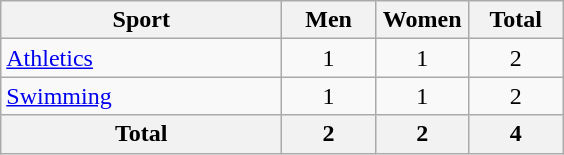<table class="wikitable sortable" style="text-align:center;">
<tr>
<th width=180>Sport</th>
<th width=55>Men</th>
<th width=55>Women</th>
<th width=55>Total</th>
</tr>
<tr>
<td align=left><a href='#'>Athletics</a></td>
<td>1</td>
<td>1</td>
<td>2</td>
</tr>
<tr>
<td align=left><a href='#'>Swimming</a></td>
<td>1</td>
<td>1</td>
<td>2</td>
</tr>
<tr>
<th>Total</th>
<th>2</th>
<th>2</th>
<th>4</th>
</tr>
</table>
